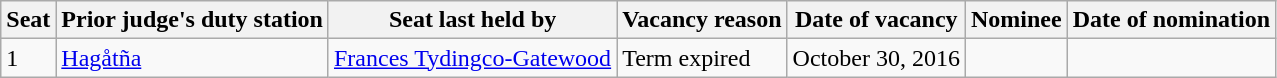<table class=wikitable>
<tr>
<th>Seat</th>
<th>Prior judge's duty station</th>
<th>Seat last held by</th>
<th>Vacancy reason</th>
<th>Date of vacancy</th>
<th>Nominee</th>
<th>Date of nomination</th>
</tr>
<tr>
<td>1</td>
<td><a href='#'>Hagåtña</a></td>
<td><a href='#'>Frances Tydingco-Gatewood</a></td>
<td>Term expired</td>
<td>October 30, 2016</td>
<td align="center"></td>
<td align="center"></td>
</tr>
</table>
